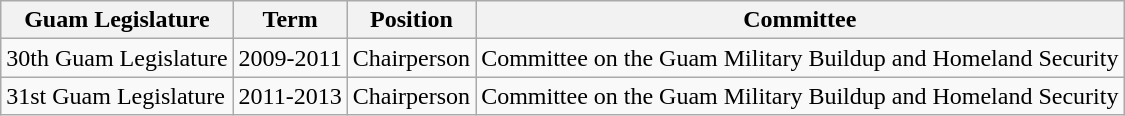<table class="wikitable sortable" id="committee leadership">
<tr style="vertical-align:bottom;">
<th>Guam Legislature</th>
<th>Term</th>
<th>Position</th>
<th>Committee</th>
</tr>
<tr>
<td>30th Guam Legislature</td>
<td>2009-2011</td>
<td>Chairperson</td>
<td>Committee on the Guam Military Buildup and Homeland Security</td>
</tr>
<tr>
<td>31st Guam Legislature</td>
<td>2011-2013</td>
<td>Chairperson</td>
<td>Committee on the Guam Military Buildup and Homeland Security</td>
</tr>
</table>
